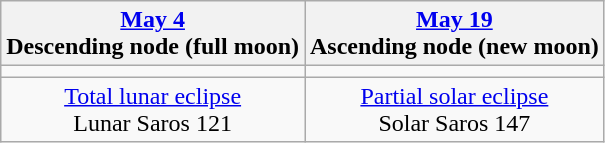<table class="wikitable">
<tr>
<th><a href='#'>May 4</a><br>Descending node (full moon)<br></th>
<th><a href='#'>May 19</a><br>Ascending node (new moon)<br></th>
</tr>
<tr>
<td></td>
<td></td>
</tr>
<tr align=center>
<td><a href='#'>Total lunar eclipse</a><br>Lunar Saros 121</td>
<td><a href='#'>Partial solar eclipse</a><br>Solar Saros 147</td>
</tr>
</table>
